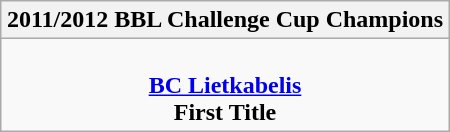<table class=wikitable style="text-align:center; margin:auto">
<tr>
<th>2011/2012 BBL Challenge Cup Champions</th>
</tr>
<tr>
<td><br><strong><a href='#'>BC Lietkabelis</a></strong><br><strong>First Title</strong> <br></td>
</tr>
</table>
